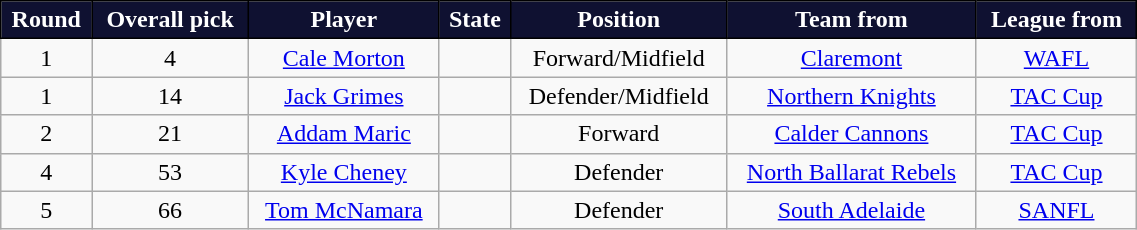<table class="wikitable" style="text-align:center; width:60%;">
<tr style="color:#FFFFFF;">
<th style="background:#0F1131; border: solid black 1px;">Round</th>
<th style="background:#0F1131; border: solid black 1px;">Overall pick</th>
<th style="background:#0F1131; border: solid black 1px;">Player</th>
<th style="background:#0F1131; border: solid black 1px;">State</th>
<th style="background:#0F1131; border: solid black 1px;">Position</th>
<th style="background:#0F1131; border: solid black 1px;">Team from</th>
<th style="background:#0F1131; border: solid black 1px;">League from</th>
</tr>
<tr>
<td>1</td>
<td>4</td>
<td><a href='#'>Cale Morton</a></td>
<td></td>
<td>Forward/Midfield</td>
<td><a href='#'>Claremont</a></td>
<td><a href='#'>WAFL</a></td>
</tr>
<tr>
<td>1</td>
<td>14</td>
<td><a href='#'>Jack Grimes</a></td>
<td></td>
<td>Defender/Midfield</td>
<td><a href='#'>Northern Knights</a></td>
<td><a href='#'>TAC Cup</a></td>
</tr>
<tr>
<td>2</td>
<td>21</td>
<td><a href='#'>Addam Maric</a></td>
<td></td>
<td>Forward</td>
<td><a href='#'>Calder Cannons</a></td>
<td><a href='#'>TAC Cup</a></td>
</tr>
<tr>
<td>4</td>
<td>53</td>
<td><a href='#'>Kyle Cheney</a></td>
<td></td>
<td>Defender</td>
<td><a href='#'>North Ballarat Rebels</a></td>
<td><a href='#'>TAC Cup</a></td>
</tr>
<tr>
<td>5</td>
<td>66</td>
<td><a href='#'>Tom McNamara</a></td>
<td></td>
<td>Defender</td>
<td><a href='#'>South Adelaide</a></td>
<td><a href='#'>SANFL</a></td>
</tr>
</table>
